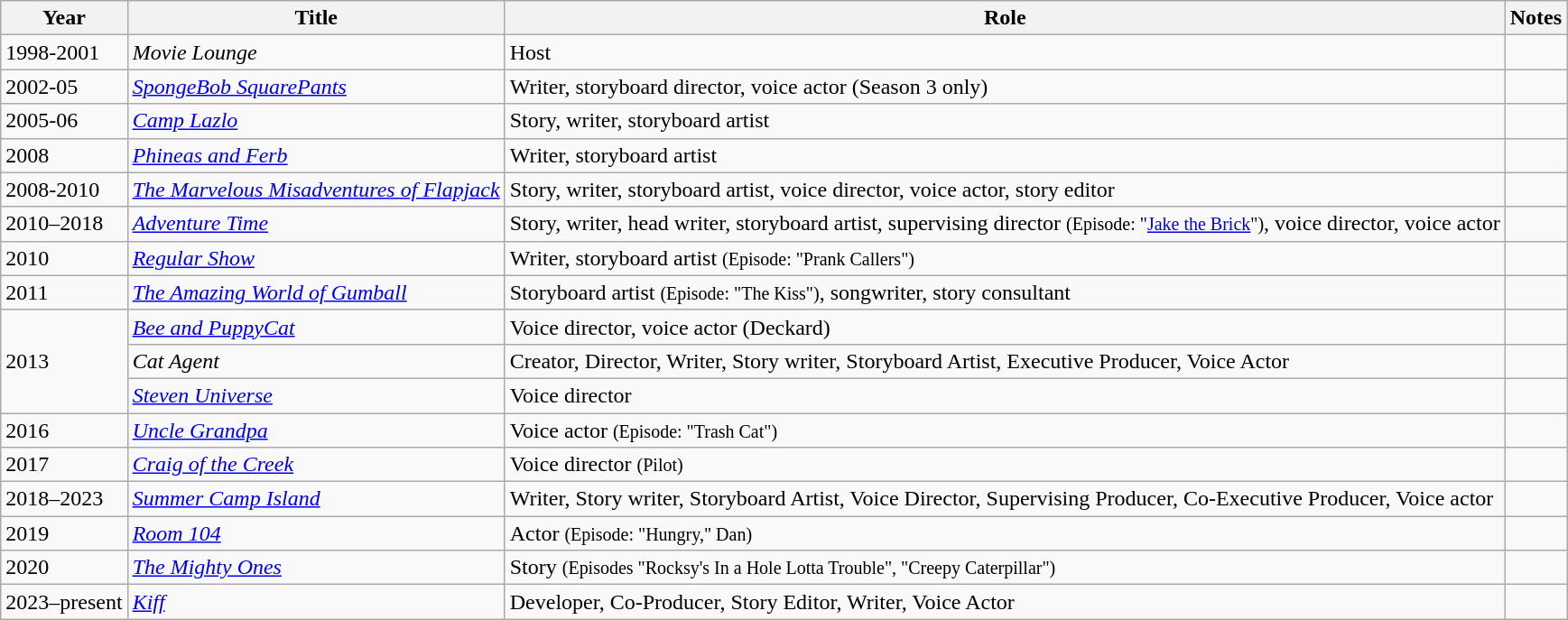<table class="wikitable sortable">
<tr>
<th>Year</th>
<th>Title</th>
<th>Role</th>
<th>Notes</th>
</tr>
<tr>
<td>1998-2001</td>
<td><em>Movie Lounge</em></td>
<td>Host</td>
<td></td>
</tr>
<tr>
<td>2002-05</td>
<td><em><a href='#'>SpongeBob SquarePants</a></em></td>
<td>Writer, storyboard director, voice actor (Season 3 only)</td>
<td></td>
</tr>
<tr>
<td>2005-06</td>
<td><em><a href='#'>Camp Lazlo</a></em></td>
<td>Story, writer, storyboard artist</td>
<td></td>
</tr>
<tr>
<td>2008</td>
<td><em><a href='#'>Phineas and Ferb</a></em></td>
<td>Writer, storyboard artist</td>
<td></td>
</tr>
<tr>
<td>2008-2010</td>
<td><em><a href='#'>The Marvelous Misadventures of Flapjack</a></em></td>
<td>Story, writer, storyboard artist, voice director, voice actor, story editor</td>
<td></td>
</tr>
<tr>
<td>2010–2018</td>
<td><em><a href='#'>Adventure Time</a></em></td>
<td>Story, writer, head writer, storyboard artist, supervising director <small>(Episode: "<a href='#'>Jake the Brick</a>")</small>, voice director, voice actor</td>
<td></td>
</tr>
<tr>
<td>2010</td>
<td><em><a href='#'>Regular Show</a></em></td>
<td>Writer, storyboard artist <small>(Episode: "Prank Callers")</small></td>
<td></td>
</tr>
<tr>
<td>2011</td>
<td><em><a href='#'>The Amazing World of Gumball</a></em></td>
<td>Storyboard artist <small>(Episode: "The Kiss")</small>, songwriter, story consultant</td>
<td></td>
</tr>
<tr>
<td rowspan="3">2013</td>
<td><em><a href='#'>Bee and PuppyCat</a></em></td>
<td>Voice director, voice actor (Deckard)</td>
<td></td>
</tr>
<tr>
<td><em>Cat Agent</em></td>
<td>Creator, Director, Writer, Story writer, Storyboard Artist, Executive Producer, Voice Actor</td>
<td></td>
</tr>
<tr>
<td><em><a href='#'>Steven Universe</a></em></td>
<td>Voice director</td>
<td></td>
</tr>
<tr>
<td>2016</td>
<td><em><a href='#'>Uncle Grandpa</a></em></td>
<td>Voice actor <small>(Episode: "Trash Cat")</small></td>
<td></td>
</tr>
<tr>
<td>2017</td>
<td><em><a href='#'>Craig of the Creek</a></em></td>
<td>Voice director <small>(Pilot)</small></td>
<td></td>
</tr>
<tr>
<td>2018–2023</td>
<td><em><a href='#'>Summer Camp Island</a></em></td>
<td>Writer, Story writer, Storyboard Artist, Voice Director, Supervising Producer, Co-Executive Producer, Voice actor</td>
<td></td>
</tr>
<tr>
<td>2019</td>
<td><em><a href='#'>Room 104</a></em></td>
<td>Actor <small>(Episode: "Hungry," Dan)</small></td>
<td></td>
</tr>
<tr>
<td>2020</td>
<td><em><a href='#'>The Mighty Ones</a></em></td>
<td>Story <small>(Episodes "Rocksy's In a Hole Lotta Trouble", "Creepy Caterpillar")</small></td>
<td></td>
</tr>
<tr>
<td>2023–present</td>
<td><em><a href='#'>Kiff</a></em></td>
<td>Developer, Co-Producer, Story Editor, Writer, Voice Actor</td>
<td></td>
</tr>
</table>
